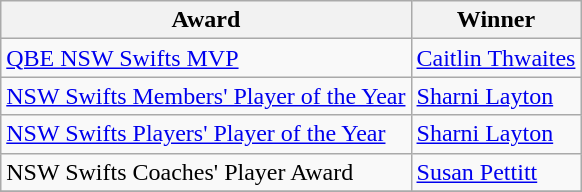<table class="wikitable collapsible">
<tr>
<th>Award</th>
<th>Winner</th>
</tr>
<tr>
<td><a href='#'>QBE NSW Swifts MVP</a></td>
<td><a href='#'>Caitlin Thwaites</a></td>
</tr>
<tr>
<td><a href='#'>NSW Swifts Members' Player of the Year</a></td>
<td><a href='#'>Sharni Layton</a></td>
</tr>
<tr>
<td><a href='#'>NSW Swifts Players' Player of the Year</a></td>
<td><a href='#'>Sharni Layton</a></td>
</tr>
<tr>
<td>NSW Swifts Coaches' Player Award</td>
<td><a href='#'>Susan Pettitt</a></td>
</tr>
<tr>
</tr>
</table>
